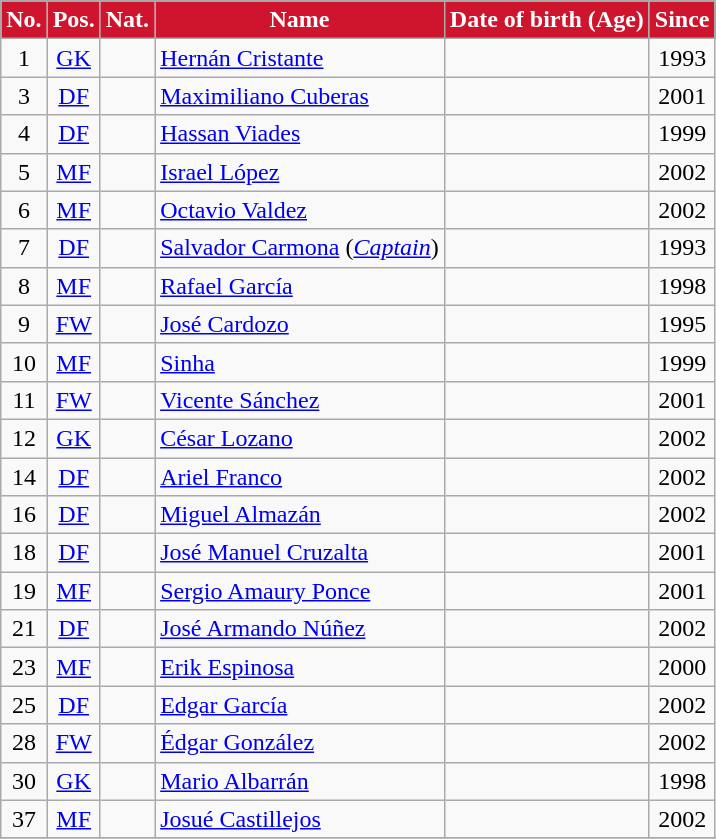<table class="wikitable sortable" style="text-align:center; font-size:100%;">
<tr>
<th style=background-color:#CF152D;color:#FFFFFF>No.</th>
<th style=background-color:#CF152D;color:#FFFFFF>Pos.</th>
<th style=background-color:#CF152D;color:#FFFFFF>Nat.</th>
<th style=background-color:#CF152D;color:#FFFFFF>Name</th>
<th style=background-color:#CF152D;color:#FFFFFF>Date of birth (Age)</th>
<th style=background-color:#CF152D;color:#FFFFFF>Since</th>
</tr>
<tr>
<td>1</td>
<td><a href='#'>GK</a></td>
<td></td>
<td align=left><a href='#'>Hernán Cristante</a></td>
<td></td>
<td>1993</td>
</tr>
<tr>
<td>3</td>
<td><a href='#'>DF</a></td>
<td></td>
<td align=left><a href='#'>Maximiliano Cuberas</a></td>
<td></td>
<td>2001</td>
</tr>
<tr>
<td>4</td>
<td><a href='#'>DF</a></td>
<td></td>
<td align=left><a href='#'>Hassan Viades</a></td>
<td></td>
<td>1999</td>
</tr>
<tr>
<td>5</td>
<td><a href='#'>MF</a></td>
<td></td>
<td align=left><a href='#'>Israel López</a></td>
<td></td>
<td>2002</td>
</tr>
<tr>
<td>6</td>
<td><a href='#'>MF</a></td>
<td></td>
<td align=left><a href='#'>Octavio Valdez</a></td>
<td></td>
<td>2002</td>
</tr>
<tr>
<td>7</td>
<td><a href='#'>DF</a></td>
<td></td>
<td align=left><a href='#'>Salvador Carmona</a> (<em><a href='#'>Captain</a></em>)</td>
<td></td>
<td>1993</td>
</tr>
<tr>
<td>8</td>
<td><a href='#'>MF</a></td>
<td></td>
<td align=left><a href='#'>Rafael García</a></td>
<td></td>
<td>1998</td>
</tr>
<tr>
<td>9</td>
<td><a href='#'>FW</a></td>
<td></td>
<td align=left><a href='#'>José Cardozo</a></td>
<td></td>
<td>1995</td>
</tr>
<tr>
<td>10</td>
<td><a href='#'>MF</a></td>
<td></td>
<td align=left><a href='#'>Sinha</a></td>
<td></td>
<td>1999</td>
</tr>
<tr>
<td>11</td>
<td><a href='#'>FW</a></td>
<td></td>
<td align=left><a href='#'>Vicente Sánchez</a></td>
<td></td>
<td>2001</td>
</tr>
<tr>
<td>12</td>
<td><a href='#'>GK</a></td>
<td></td>
<td align=left><a href='#'>César Lozano</a></td>
<td></td>
<td>2002</td>
</tr>
<tr>
<td>14</td>
<td><a href='#'>DF</a></td>
<td></td>
<td align=left><a href='#'>Ariel Franco</a></td>
<td></td>
<td>2002</td>
</tr>
<tr>
<td>16</td>
<td><a href='#'>DF</a></td>
<td></td>
<td align=left><a href='#'>Miguel Almazán</a></td>
<td></td>
<td>2002</td>
</tr>
<tr>
<td>18</td>
<td><a href='#'>DF</a></td>
<td></td>
<td align=left><a href='#'>José Manuel Cruzalta</a></td>
<td></td>
<td>2001</td>
</tr>
<tr>
<td>19</td>
<td><a href='#'>MF</a></td>
<td></td>
<td align=left><a href='#'>Sergio Amaury Ponce</a></td>
<td></td>
<td>2001</td>
</tr>
<tr>
<td>21</td>
<td><a href='#'>DF</a></td>
<td></td>
<td align=left><a href='#'>José Armando Núñez</a></td>
<td></td>
<td>2002</td>
</tr>
<tr>
<td>23</td>
<td><a href='#'>MF</a></td>
<td></td>
<td align=left><a href='#'>Erik Espinosa</a></td>
<td></td>
<td>2000</td>
</tr>
<tr>
<td>25</td>
<td><a href='#'>DF</a></td>
<td></td>
<td align=left><a href='#'>Edgar García</a></td>
<td></td>
<td>2002</td>
</tr>
<tr>
<td>28</td>
<td><a href='#'>FW</a></td>
<td></td>
<td align=left><a href='#'>Édgar González</a></td>
<td></td>
<td>2002</td>
</tr>
<tr>
<td>30</td>
<td><a href='#'>GK</a></td>
<td></td>
<td align=left><a href='#'>Mario Albarrán</a></td>
<td></td>
<td>1998</td>
</tr>
<tr>
<td>37</td>
<td><a href='#'>MF</a></td>
<td></td>
<td align=left><a href='#'>Josué Castillejos</a></td>
<td></td>
<td>2002</td>
</tr>
<tr>
</tr>
</table>
